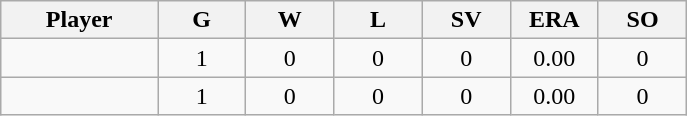<table class="wikitable sortable">
<tr>
<th bgcolor="#DDDDFF" width="16%">Player</th>
<th bgcolor="#DDDDFF" width="9%">G</th>
<th bgcolor="#DDDDFF" width="9%">W</th>
<th bgcolor="#DDDDFF" width="9%">L</th>
<th bgcolor="#DDDDFF" width="9%">SV</th>
<th bgcolor="#DDDDFF" width="9%">ERA</th>
<th bgcolor="#DDDDFF" width="9%">SO</th>
</tr>
<tr align="center">
<td></td>
<td>1</td>
<td>0</td>
<td>0</td>
<td>0</td>
<td>0.00</td>
<td>0</td>
</tr>
<tr align="center">
<td></td>
<td>1</td>
<td>0</td>
<td>0</td>
<td>0</td>
<td>0.00</td>
<td>0</td>
</tr>
</table>
